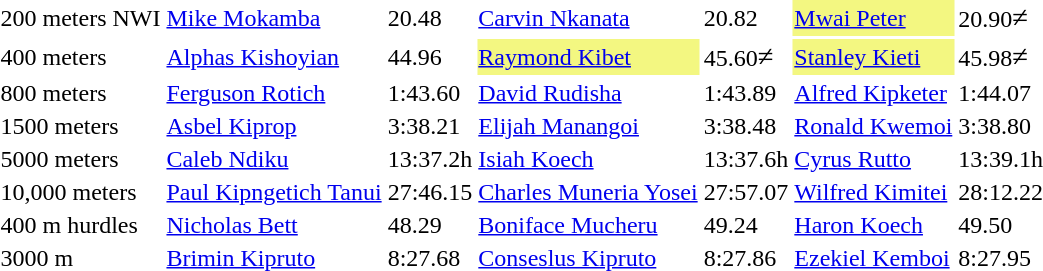<table>
<tr>
<td>200 meters NWI</td>
<td><a href='#'>Mike Mokamba</a></td>
<td>20.48</td>
<td><a href='#'>Carvin Nkanata</a></td>
<td>20.82</td>
<td bgcolor=#F3F781><a href='#'>Mwai Peter</a></td>
<td>20.90<big>≠</big></td>
</tr>
<tr>
<td>400 meters</td>
<td><a href='#'>Alphas Kishoyian</a></td>
<td>44.96</td>
<td bgcolor=#F3F781><a href='#'>Raymond Kibet</a></td>
<td>45.60<big>≠</big></td>
<td bgcolor=#F3F781><a href='#'>Stanley Kieti</a></td>
<td>45.98<big>≠</big></td>
</tr>
<tr>
<td>800 meters</td>
<td><a href='#'>Ferguson Rotich</a></td>
<td>1:43.60</td>
<td><a href='#'>David Rudisha</a></td>
<td>1:43.89</td>
<td><a href='#'>Alfred Kipketer</a></td>
<td>1:44.07</td>
</tr>
<tr>
<td>1500 meters</td>
<td><a href='#'>Asbel Kiprop</a></td>
<td>3:38.21</td>
<td><a href='#'>Elijah Manangoi</a></td>
<td>3:38.48</td>
<td><a href='#'>Ronald Kwemoi</a></td>
<td>3:38.80</td>
</tr>
<tr>
<td>5000 meters</td>
<td><a href='#'>Caleb Ndiku</a></td>
<td>13:37.2h</td>
<td><a href='#'>Isiah Koech</a></td>
<td>13:37.6h</td>
<td><a href='#'>Cyrus Rutto</a></td>
<td>13:39.1h</td>
</tr>
<tr>
<td>10,000 meters</td>
<td><a href='#'>Paul Kipngetich Tanui</a></td>
<td>27:46.15</td>
<td><a href='#'>Charles Muneria Yosei</a></td>
<td>27:57.07</td>
<td><a href='#'>Wilfred Kimitei</a></td>
<td>28:12.22</td>
</tr>
<tr>
<td>400 m hurdles</td>
<td><a href='#'>Nicholas Bett</a></td>
<td>48.29</td>
<td><a href='#'>Boniface Mucheru</a></td>
<td>49.24</td>
<td><a href='#'>Haron Koech</a></td>
<td>49.50</td>
</tr>
<tr>
<td>3000 m </td>
<td><a href='#'>Brimin Kipruto</a></td>
<td>8:27.68</td>
<td><a href='#'>Conseslus Kipruto</a></td>
<td>8:27.86</td>
<td><a href='#'>Ezekiel Kemboi</a></td>
<td>8:27.95</td>
</tr>
</table>
